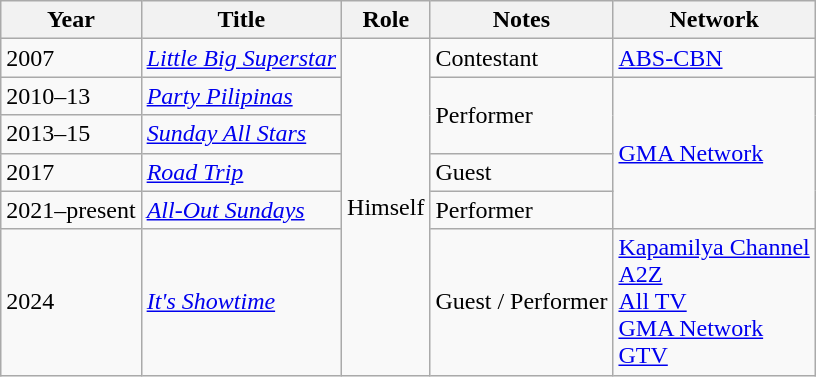<table class="wikitable">
<tr>
<th>Year</th>
<th>Title</th>
<th>Role</th>
<th>Notes</th>
<th>Network</th>
</tr>
<tr>
<td>2007</td>
<td><em><a href='#'>Little Big Superstar</a></em></td>
<td rowspan="6">Himself</td>
<td>Contestant</td>
<td><a href='#'>ABS-CBN</a></td>
</tr>
<tr>
<td>2010–13</td>
<td><em><a href='#'>Party Pilipinas</a></em></td>
<td rowspan="2">Performer</td>
<td rowspan="4"><a href='#'>GMA Network</a></td>
</tr>
<tr>
<td>2013–15</td>
<td><em><a href='#'>Sunday All Stars</a></em></td>
</tr>
<tr>
<td>2017</td>
<td><a href='#'><em>Road Trip</em></a></td>
<td>Guest</td>
</tr>
<tr>
<td>2021–present</td>
<td><em><a href='#'>All-Out Sundays</a></em></td>
<td>Performer</td>
</tr>
<tr>
<td>2024</td>
<td><em><a href='#'>It's Showtime</a></em></td>
<td>Guest / Performer</td>
<td><a href='#'>Kapamilya Channel</a> <br> <a href='#'>A2Z</a> <br> <a href='#'>All TV</a> <br> <a href='#'>GMA Network</a> <br> <a href='#'>GTV</a></td>
</tr>
</table>
